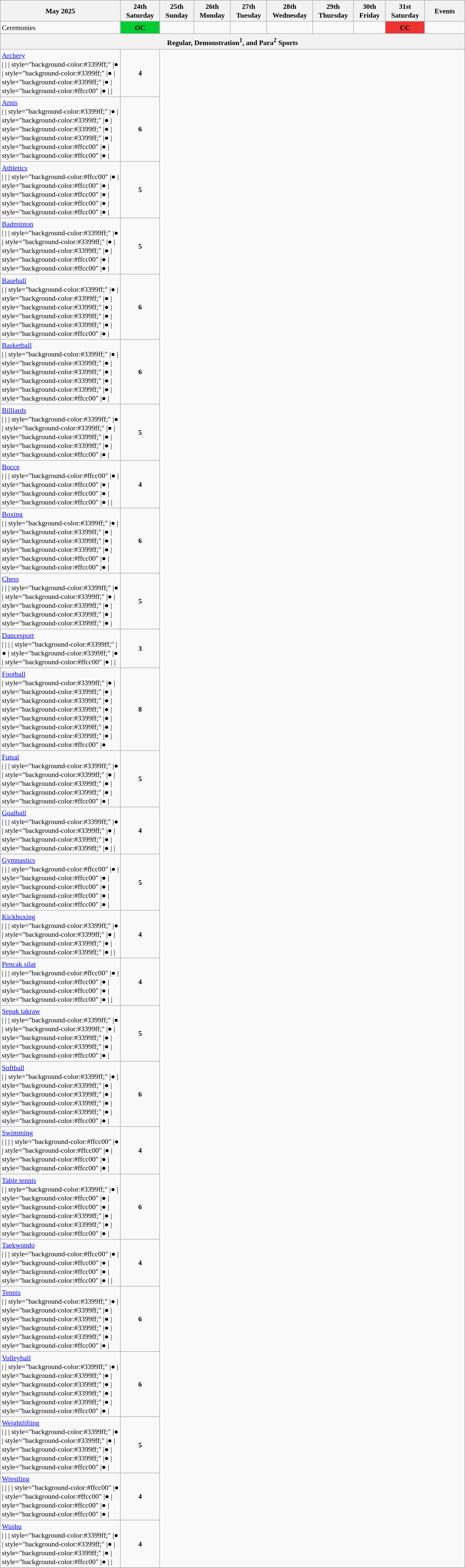<table class=wikitable style="margin:0.5em auto; font-size:90%; line-height:1.25em; width:75%; text-align:center;">
<tr>
<th style=width:18%; colspan=2>May 2025</th>
<th style=width:4%;>24th<br>Saturday</th>
<th style=width:4%;>25th<br>Sunday</th>
<th style=width:4%;>26th<br>Monday</th>
<th style=width:4%;>27th<br>Tuesday</th>
<th style=width:4%;>28th<br>Wednesday</th>
<th style=width:4%;>29th<br>Thursday</th>
<th style=width:4%;>30th<br>Friday</th>
<th style=width:4%;>31st<br>Saturday</th>
<th style=width:6%;>Events</th>
</tr>
<tr>
<td style="text-align:left;" colspan=2> Ceremonies</td>
<td style="background-color:#00cc33;"><strong>OC</strong></td>
<td></td>
<td></td>
<td></td>
<td></td>
<td></td>
<td></td>
<td style="background-color:#ee3333;"><strong>CC</strong></td>
<td></td>
</tr>
<tr>
<th style="height:1.6rem"; colspan=11>Regular, Demonstration<sup>1</sup>, and Para<sup>2</sup> Sports</th>
</tr>
<tr>
<td style="text-align:left;" colspan=2> <a href='#'>Archery</a><br>|
|
| style="background-color:#3399ff;" |●
| style="background-color:#3399ff;" |●
| style="background-color:#3399ff;" |●
| style="background-color:#ffcc00" |●
| 
|</td>
<td><strong>4</strong></td>
</tr>
<tr>
<td style="text-align:left;" colspan=2> <a href='#'>Arnis</a><br>|
| style="background-color:#3399ff;" |●
| style="background-color:#3399ff;" |●
| style="background-color:#3399ff;" |●
| style="background-color:#3399ff;" |●
| style="background-color:#ffcc00" |●
| style="background-color:#ffcc00" |●
|</td>
<td><strong>6</strong></td>
</tr>
<tr>
<td style="text-align:left;" colspan=2> <a href='#'>Athletics</a><br>|
| 
| style="background-color:#ffcc00" |●
| style="background-color:#ffcc00" |●
| style="background-color:#ffcc00" |●
| style="background-color:#ffcc00" |●
| style="background-color:#ffcc00" |●
|</td>
<td><strong>5</strong></td>
</tr>
<tr>
<td style="text-align:left;" colspan=2> <a href='#'>Badminton</a><br>|
| 
| style="background-color:#3399ff;" |●
| style="background-color:#3399ff;" |●
| style="background-color:#3399ff;" |●
| style="background-color:#ffcc00" |●
| style="background-color:#ffcc00" |●
|</td>
<td><strong>5</strong></td>
</tr>
<tr>
<td style="text-align:left;" colspan=2> <a href='#'>Baseball</a><br>|
| style="background-color:#3399ff;" |●
| style="background-color:#3399ff;" |●
| style="background-color:#3399ff;" |●
| style="background-color:#3399ff;" |●
| style="background-color:#3399ff;" |●
| style="background-color:#ffcc00" |●
|</td>
<td><strong>6</strong></td>
</tr>
<tr>
<td style="text-align:left;" colspan=2> <a href='#'>Basketball</a><br>|
| style="background-color:#3399ff;" |●
| style="background-color:#3399ff;" |●
| style="background-color:#3399ff;" |●
| style="background-color:#3399ff;" |●
| style="background-color:#3399ff;" |●
| style="background-color:#ffcc00" |●
|</td>
<td><strong>6</strong></td>
</tr>
<tr>
<td style="text-align:left;" colspan=2> <a href='#'>Billiards</a><br>|
| 
| style="background-color:#3399ff;" |●
| style="background-color:#3399ff;" |●
| style="background-color:#3399ff;" |●
| style="background-color:#3399ff;" |●
| style="background-color:#ffcc00" |●
|</td>
<td><strong>5</strong></td>
</tr>
<tr>
<td style="text-align:left;" colspan=2> <a href='#'>Bocce</a><br>|
| 
| style="background-color:#ffcc00" |●
| style="background-color:#ffcc00" |●
| style="background-color:#ffcc00" |●
| style="background-color:#ffcc00" |●
| 
|</td>
<td><strong>4</strong></td>
</tr>
<tr>
<td style="text-align:left;" colspan=2> <a href='#'>Boxing</a><br>|
| style="background-color:#3399ff;" |●
| style="background-color:#3399ff;" |●
| style="background-color:#3399ff;" |●
| style="background-color:#3399ff;" |●
| style="background-color:#ffcc00" |●
| style="background-color:#ffcc00" |●
|</td>
<td><strong>6</strong></td>
</tr>
<tr>
<td style="text-align:left;" colspan=2> <a href='#'>Chess</a><br>|
| 
| style="background-color:#3399ff;" |●
| style="background-color:#3399ff;" |●
| style="background-color:#3399ff;" |●
| style="background-color:#3399ff;" |●
| style="background-color:#3399ff;" |●
|</td>
<td><strong>5</strong></td>
</tr>
<tr>
<td style="text-align:left;" colspan=2> <a href='#'>Dancesport</a><br>|
| 
| 
| style="background-color:#3399ff;" |●
| style="background-color:#3399ff;" |●
| style="background-color:#ffcc00" |●
| 
|</td>
<td><strong>3</strong></td>
</tr>
<tr>
<td style="text-align:left;" colspan=2> <a href='#'>Football</a><br>| style="background-color:#3399ff;" |●
| style="background-color:#3399ff;" |●
| style="background-color:#3399ff;" |●
| style="background-color:#3399ff;" |●
| style="background-color:#3399ff;" |●
| style="background-color:#3399ff;" |●
| style="background-color:#3399ff;" |●
| style="background-color:#ffcc00" |●</td>
<td><strong>8</strong></td>
</tr>
<tr>
<td style="text-align:left;" colspan=2> <a href='#'>Futsal</a><br>| 
| 
| style="background-color:#3399ff;" |●
| style="background-color:#3399ff;" |●
| style="background-color:#3399ff;" |●
| style="background-color:#3399ff;" |●
| style="background-color:#ffcc00" |●
|</td>
<td><strong>5</strong></td>
</tr>
<tr>
<td style="text-align:left;" colspan=2> <a href='#'>Goalball</a><br>| 
| 
| style="background-color:#3399ff;" |●
| style="background-color:#3399ff;" |●
| style="background-color:#3399ff;" |●
| style="background-color:#3399ff;" |●
| 
|</td>
<td><strong>4</strong></td>
</tr>
<tr>
<td style="text-align:left;" colspan=2> <a href='#'>Gymnastics</a><br>| 
| 
| style="background-color:#ffcc00" |●
| style="background-color:#ffcc00" |●
| style="background-color:#ffcc00" |●
| style="background-color:#ffcc00" |●
| style="background-color:#ffcc00" |●
|</td>
<td><strong>5</strong></td>
</tr>
<tr>
<td style="text-align:left;" colspan=2> <a href='#'>Kickboxing</a><br>| 
| 
| style="background-color:#3399ff;" |●
| style="background-color:#3399ff;" |●
| style="background-color:#3399ff;" |●
| style="background-color:#3399ff;" |●
| 
|</td>
<td><strong>4</strong></td>
</tr>
<tr>
<td style="text-align:left;" colspan=2> <a href='#'>Pencak silat</a><br>| 
| 
| style="background-color:#ffcc00" |●
| style="background-color:#ffcc00" |●
| style="background-color:#ffcc00" |●
| style="background-color:#ffcc00" |●
| 
|</td>
<td><strong>4</strong></td>
</tr>
<tr>
<td style="text-align:left;" colspan=2> <a href='#'>Sepak takraw</a><br>| 
| 
| style="background-color:#3399ff;" |●
| style="background-color:#3399ff;" |●
| style="background-color:#3399ff;" |●
| style="background-color:#3399ff;" |●
| style="background-color:#ffcc00" |●
|</td>
<td><strong>5</strong></td>
</tr>
<tr>
<td style="text-align:left;" colspan=2> <a href='#'>Softball</a><br>| 
| style="background-color:#3399ff;" |●
| style="background-color:#3399ff;" |●
| style="background-color:#3399ff;" |●
| style="background-color:#3399ff;" |●
| style="background-color:#3399ff;" |●
| style="background-color:#ffcc00" |●
|</td>
<td><strong>6</strong></td>
</tr>
<tr>
<td style="text-align:left;" colspan=2> <a href='#'>Swimming</a><br>| 
| 
| 
| style="background-color:#ffcc00" |●
| style="background-color:#ffcc00" |●
| style="background-color:#ffcc00" |●
| style="background-color:#ffcc00" |●
|</td>
<td><strong>4</strong></td>
</tr>
<tr>
<td style="text-align:left;" colspan=2> <a href='#'>Table tennis</a><br>| 
| style="background-color:#3399ff;" |●
| style="background-color:#ffcc00" |●
| style="background-color:#ffcc00" |●
| style="background-color:#3399ff;" |●
| style="background-color:#3399ff;" |●
| style="background-color:#ffcc00" |●
|</td>
<td><strong>6</strong></td>
</tr>
<tr>
<td style="text-align:left;" colspan=2> <a href='#'>Taekwondo</a><br>| 
| 
| style="background-color:#ffcc00" |●
| style="background-color:#ffcc00" |●
| style="background-color:#ffcc00" |●
| style="background-color:#ffcc00" |●
| 
|</td>
<td><strong>4</strong></td>
</tr>
<tr>
<td style="text-align:left;" colspan=2> <a href='#'>Tennis</a><br>| 
| style="background-color:#3399ff;" |●
| style="background-color:#3399ff;" |●
| style="background-color:#3399ff;" |●
| style="background-color:#3399ff;" |●
| style="background-color:#3399ff;" |●
| style="background-color:#ffcc00" |●
|</td>
<td><strong>6</strong></td>
</tr>
<tr>
<td style="text-align:left;" colspan=2> <a href='#'>Volleyball</a><br>| 
| style="background-color:#3399ff;" |●
| style="background-color:#3399ff;" |●
| style="background-color:#3399ff;" |●
| style="background-color:#3399ff;" |●
| style="background-color:#3399ff;" |●
| style="background-color:#ffcc00" |●
|</td>
<td><strong>6</strong></td>
</tr>
<tr>
<td style="text-align:left;" colspan=2> <a href='#'>Weightlifting</a><br>| 
| 
| style="background-color:#3399ff;" |●
| style="background-color:#3399ff;" |●
| style="background-color:#3399ff;" |●
| style="background-color:#3399ff;" |●
| style="background-color:#ffcc00" |●
|</td>
<td><strong>5</strong></td>
</tr>
<tr>
<td style="text-align:left;" colspan=2> <a href='#'>Wrestling</a><br>| 
| 
| 
| style="background-color:#ffcc00" |●
| style="background-color:#ffcc00" |●
| style="background-color:#ffcc00" |●
| style="background-color:#ffcc00" |●
|</td>
<td><strong>4</strong></td>
</tr>
<tr>
<td style="text-align:left;" colspan=2> <a href='#'>Wushu</a><br>| 
| 
| style="background-color:#3399ff;" |●
| style="background-color:#3399ff;" |●
| style="background-color:#3399ff;" |●
| style="background-color:#ffcc00" |●
| 
|</td>
<td><strong>4</strong></td>
</tr>
<tr>
</tr>
</table>
